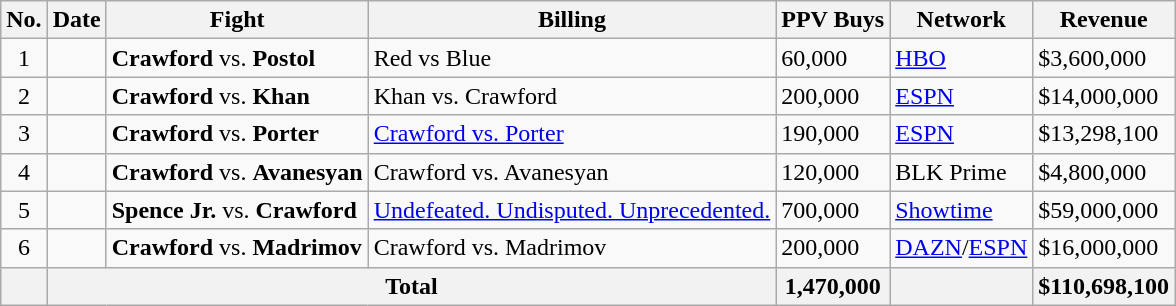<table class="wikitable">
<tr>
<th>No.</th>
<th>Date</th>
<th>Fight</th>
<th>Billing</th>
<th>PPV Buys</th>
<th>Network</th>
<th>Revenue</th>
</tr>
<tr>
<td align=center>1</td>
<td></td>
<td><strong>Crawford</strong> vs. <strong>Postol</strong></td>
<td>Red vs Blue</td>
<td>60,000</td>
<td><a href='#'>HBO</a></td>
<td>$3,600,000</td>
</tr>
<tr>
<td align=center>2</td>
<td></td>
<td><strong>Crawford</strong> vs. <strong>Khan</strong></td>
<td>Khan vs. Crawford</td>
<td>200,000</td>
<td><a href='#'>ESPN</a></td>
<td>$14,000,000</td>
</tr>
<tr>
<td align=center>3</td>
<td></td>
<td><strong>Crawford</strong> vs. <strong>Porter</strong></td>
<td><a href='#'>Crawford vs. Porter</a></td>
<td>190,000</td>
<td><a href='#'>ESPN</a></td>
<td>$13,298,100</td>
</tr>
<tr>
<td align=center>4</td>
<td></td>
<td><strong>Crawford</strong> vs. <strong>Avanesyan</strong></td>
<td>Crawford vs. Avanesyan</td>
<td>120,000</td>
<td>BLK Prime</td>
<td>$4,800,000</td>
</tr>
<tr>
<td align=center>5</td>
<td></td>
<td><strong>Spence Jr.</strong> vs. <strong>Crawford</strong></td>
<td><a href='#'>Undefeated. Undisputed. Unprecedented.</a></td>
<td>700,000</td>
<td><a href='#'>Showtime</a></td>
<td>$59,000,000</td>
</tr>
<tr>
<td align=center>6</td>
<td></td>
<td><strong>Crawford</strong> vs. <strong>Madrimov</strong></td>
<td>Crawford vs. Madrimov</td>
<td>200,000</td>
<td><a href='#'>DAZN</a>/<a href='#'>ESPN</a></td>
<td>$16,000,000</td>
</tr>
<tr>
<th></th>
<th colspan="3">Total</th>
<th>1,470,000</th>
<th></th>
<th>$110,698,100</th>
</tr>
</table>
